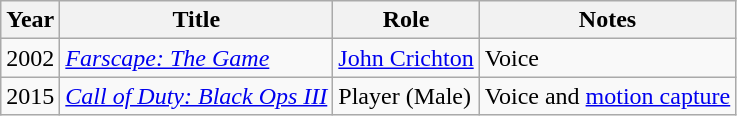<table class="wikitable sortable">
<tr>
<th>Year</th>
<th>Title</th>
<th>Role</th>
<th class="unsortable">Notes</th>
</tr>
<tr>
<td>2002</td>
<td><em><a href='#'>Farscape: The Game</a></em></td>
<td><a href='#'>John Crichton</a></td>
<td>Voice</td>
</tr>
<tr>
<td>2015</td>
<td><em><a href='#'>Call of Duty: Black Ops III</a></em></td>
<td>Player (Male)</td>
<td>Voice and <a href='#'>motion capture</a></td>
</tr>
</table>
